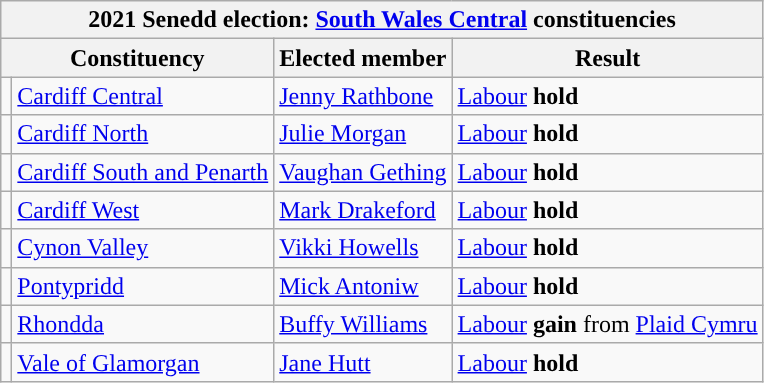<table class="wikitable">
<tr>
<th colspan="4">2021 Senedd election: <a href='#'>South Wales Central</a> constituencies</th>
</tr>
<tr>
<th colspan="2">Constituency</th>
<th>Elected member</th>
<th>Result</th>
</tr>
<tr>
<td style="background-color: "></td>
<td><a href='#'>Cardiff Central</a></td>
<td><a href='#'>Jenny Rathbone</a></td>
<td><a href='#'>Labour</a> <strong>hold</strong></td>
</tr>
<tr>
<td style="background-color: "></td>
<td><a href='#'>Cardiff North</a></td>
<td><a href='#'>Julie Morgan</a></td>
<td><a href='#'>Labour</a> <strong>hold</strong></td>
</tr>
<tr>
<td style="background-color: "></td>
<td><a href='#'>Cardiff South and Penarth</a></td>
<td><a href='#'>Vaughan Gething</a></td>
<td><a href='#'>Labour</a> <strong>hold</strong></td>
</tr>
<tr>
<td style="background-color: "></td>
<td><a href='#'>Cardiff West</a></td>
<td><a href='#'>Mark Drakeford</a></td>
<td><a href='#'>Labour</a> <strong>hold</strong></td>
</tr>
<tr>
<td style="background-color: "></td>
<td><a href='#'>Cynon Valley</a></td>
<td><a href='#'>Vikki Howells</a></td>
<td><a href='#'>Labour</a> <strong>hold</strong></td>
</tr>
<tr>
<td style="background-color: "></td>
<td><a href='#'>Pontypridd</a></td>
<td><a href='#'>Mick Antoniw</a></td>
<td><a href='#'>Labour</a> <strong>hold</strong></td>
</tr>
<tr>
<td style="background-color: "></td>
<td><a href='#'>Rhondda</a></td>
<td><a href='#'>Buffy Williams</a></td>
<td><a href='#'>Labour</a> <strong>gain</strong> from <a href='#'>Plaid Cymru</a></td>
</tr>
<tr>
<td style="background-color: "></td>
<td><a href='#'>Vale of Glamorgan</a></td>
<td><a href='#'>Jane Hutt</a></td>
<td><a href='#'>Labour</a> <strong>hold</strong></td>
</tr>
</table>
